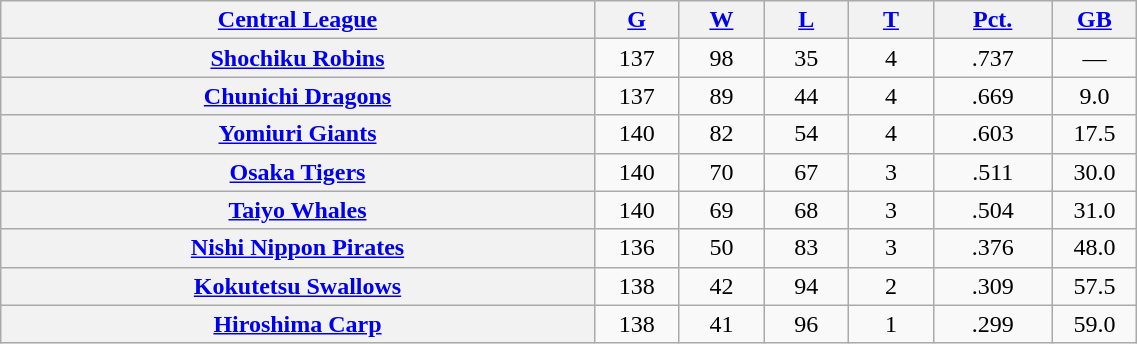<table class="wikitable plainrowheaders" width="60%" style="text-align:center;">
<tr>
<th scope="col" width="35%"><a href='#'>Central League</a></th>
<th scope="col" width="5%"><a href='#'>G</a></th>
<th scope="col" width="5%"><a href='#'>W</a></th>
<th scope="col" width="5%"><a href='#'>L</a></th>
<th scope="col" width="5%"><a href='#'>T</a></th>
<th scope="col" width="7%"><a href='#'>Pct.</a></th>
<th scope="col" width="5%"><a href='#'>GB</a></th>
</tr>
<tr>
<th scope="row" style="text-align:center;"><a href='#'>Shochiku Robins</a></th>
<td>137</td>
<td>98</td>
<td>35</td>
<td>4</td>
<td>.737</td>
<td>—</td>
</tr>
<tr>
<th scope="row" style="text-align:center;"><a href='#'>Chunichi Dragons</a></th>
<td>137</td>
<td>89</td>
<td>44</td>
<td>4</td>
<td>.669</td>
<td>9.0</td>
</tr>
<tr>
<th scope="row" style="text-align:center;"><a href='#'>Yomiuri Giants</a></th>
<td>140</td>
<td>82</td>
<td>54</td>
<td>4</td>
<td>.603</td>
<td>17.5</td>
</tr>
<tr>
<th scope="row" style="text-align:center;"><a href='#'>Osaka Tigers</a></th>
<td>140</td>
<td>70</td>
<td>67</td>
<td>3</td>
<td>.511</td>
<td>30.0</td>
</tr>
<tr>
<th scope="row" style="text-align:center;"><a href='#'>Taiyo Whales</a></th>
<td>140</td>
<td>69</td>
<td>68</td>
<td>3</td>
<td>.504</td>
<td>31.0</td>
</tr>
<tr>
<th scope="row" style="text-align:center;"><a href='#'>Nishi Nippon Pirates</a></th>
<td>136</td>
<td>50</td>
<td>83</td>
<td>3</td>
<td>.376</td>
<td>48.0</td>
</tr>
<tr>
<th scope="row" style="text-align:center;"><a href='#'>Kokutetsu Swallows</a></th>
<td>138</td>
<td>42</td>
<td>94</td>
<td>2</td>
<td>.309</td>
<td>57.5</td>
</tr>
<tr>
<th scope="row" style="text-align:center;"><a href='#'>Hiroshima Carp</a></th>
<td>138</td>
<td>41</td>
<td>96</td>
<td>1</td>
<td>.299</td>
<td>59.0</td>
</tr>
</table>
